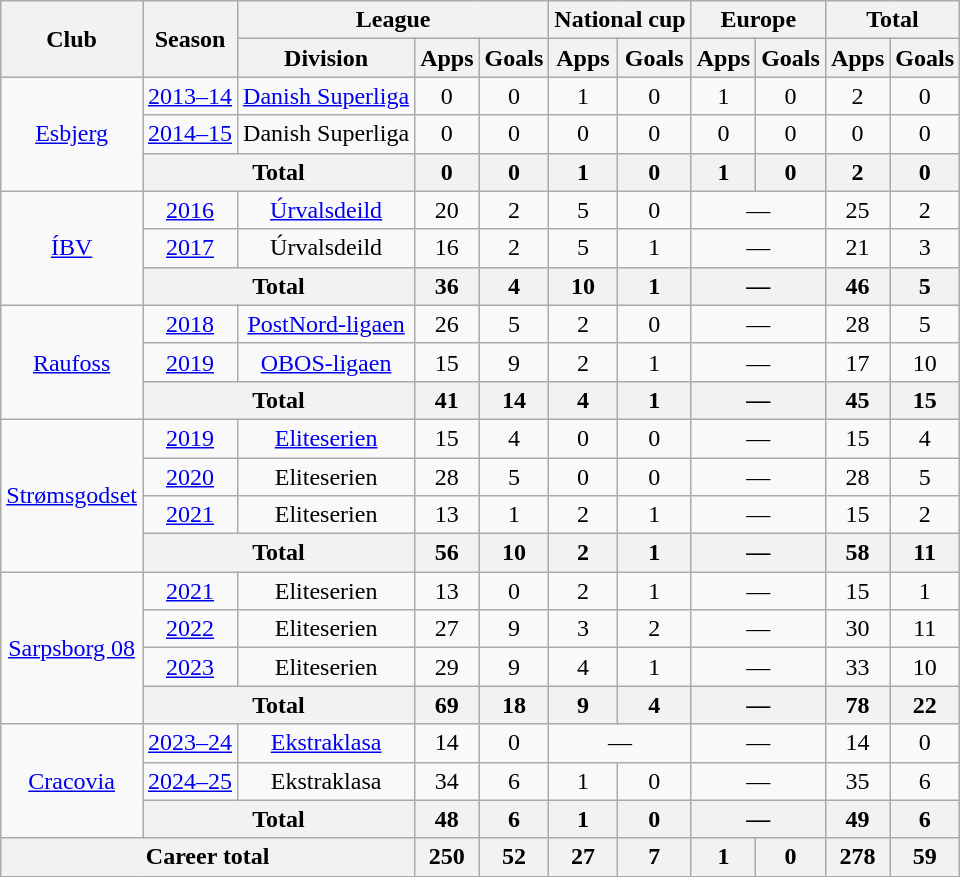<table class="wikitable" style="text-align: center;">
<tr>
<th rowspan="2">Club</th>
<th rowspan="2">Season</th>
<th colspan="3">League</th>
<th colspan="2">National cup</th>
<th colspan="2">Europe</th>
<th colspan="2">Total</th>
</tr>
<tr>
<th>Division</th>
<th>Apps</th>
<th>Goals</th>
<th>Apps</th>
<th>Goals</th>
<th>Apps</th>
<th>Goals</th>
<th>Apps</th>
<th>Goals</th>
</tr>
<tr>
<td rowspan="3"><a href='#'>Esbjerg</a></td>
<td><a href='#'>2013–14</a></td>
<td><a href='#'>Danish Superliga</a></td>
<td>0</td>
<td>0</td>
<td>1</td>
<td>0</td>
<td>1</td>
<td>0</td>
<td>2</td>
<td>0</td>
</tr>
<tr>
<td><a href='#'>2014–15</a></td>
<td>Danish Superliga</td>
<td>0</td>
<td>0</td>
<td>0</td>
<td>0</td>
<td>0</td>
<td>0</td>
<td>0</td>
<td>0</td>
</tr>
<tr>
<th colspan="2">Total</th>
<th>0</th>
<th>0</th>
<th>1</th>
<th>0</th>
<th>1</th>
<th>0</th>
<th>2</th>
<th>0</th>
</tr>
<tr>
<td rowspan="3"><a href='#'>ÍBV</a></td>
<td><a href='#'>2016</a></td>
<td><a href='#'>Úrvalsdeild</a></td>
<td>20</td>
<td>2</td>
<td>5</td>
<td>0</td>
<td colspan="2">—</td>
<td>25</td>
<td>2</td>
</tr>
<tr>
<td><a href='#'>2017</a></td>
<td>Úrvalsdeild</td>
<td>16</td>
<td>2</td>
<td>5</td>
<td>1</td>
<td colspan="2">—</td>
<td>21</td>
<td>3</td>
</tr>
<tr>
<th colspan="2">Total</th>
<th>36</th>
<th>4</th>
<th>10</th>
<th>1</th>
<th colspan="2">—</th>
<th>46</th>
<th>5</th>
</tr>
<tr>
<td rowspan="3"><a href='#'>Raufoss</a></td>
<td><a href='#'>2018</a></td>
<td><a href='#'>PostNord-ligaen</a></td>
<td>26</td>
<td>5</td>
<td>2</td>
<td>0</td>
<td colspan="2">—</td>
<td>28</td>
<td>5</td>
</tr>
<tr>
<td><a href='#'>2019</a></td>
<td><a href='#'>OBOS-ligaen</a></td>
<td>15</td>
<td>9</td>
<td>2</td>
<td>1</td>
<td colspan="2">—</td>
<td>17</td>
<td>10</td>
</tr>
<tr>
<th colspan="2">Total</th>
<th>41</th>
<th>14</th>
<th>4</th>
<th>1</th>
<th colspan="2">—</th>
<th>45</th>
<th>15</th>
</tr>
<tr>
<td rowspan="4"><a href='#'>Strømsgodset</a></td>
<td><a href='#'>2019</a></td>
<td><a href='#'>Eliteserien</a></td>
<td>15</td>
<td>4</td>
<td>0</td>
<td>0</td>
<td colspan="2">—</td>
<td>15</td>
<td>4</td>
</tr>
<tr>
<td><a href='#'>2020</a></td>
<td>Eliteserien</td>
<td>28</td>
<td>5</td>
<td>0</td>
<td>0</td>
<td colspan="2">—</td>
<td>28</td>
<td>5</td>
</tr>
<tr>
<td><a href='#'>2021</a></td>
<td>Eliteserien</td>
<td>13</td>
<td>1</td>
<td>2</td>
<td>1</td>
<td colspan="2">—</td>
<td>15</td>
<td>2</td>
</tr>
<tr>
<th colspan="2">Total</th>
<th>56</th>
<th>10</th>
<th>2</th>
<th>1</th>
<th colspan="2">—</th>
<th>58</th>
<th>11</th>
</tr>
<tr>
<td rowspan="4"><a href='#'>Sarpsborg 08</a></td>
<td><a href='#'>2021</a></td>
<td>Eliteserien</td>
<td>13</td>
<td>0</td>
<td>2</td>
<td>1</td>
<td colspan="2">—</td>
<td>15</td>
<td>1</td>
</tr>
<tr>
<td><a href='#'>2022</a></td>
<td>Eliteserien</td>
<td>27</td>
<td>9</td>
<td>3</td>
<td>2</td>
<td colspan="2">—</td>
<td>30</td>
<td>11</td>
</tr>
<tr>
<td><a href='#'>2023</a></td>
<td>Eliteserien</td>
<td>29</td>
<td>9</td>
<td>4</td>
<td>1</td>
<td colspan="2">—</td>
<td>33</td>
<td>10</td>
</tr>
<tr>
<th colspan="2">Total</th>
<th>69</th>
<th>18</th>
<th>9</th>
<th>4</th>
<th colspan="2">—</th>
<th>78</th>
<th>22</th>
</tr>
<tr>
<td rowspan="3"><a href='#'>Cracovia</a></td>
<td><a href='#'>2023–24</a></td>
<td><a href='#'>Ekstraklasa</a></td>
<td>14</td>
<td>0</td>
<td colspan="2">—</td>
<td colspan="2">—</td>
<td>14</td>
<td>0</td>
</tr>
<tr>
<td><a href='#'>2024–25</a></td>
<td>Ekstraklasa</td>
<td>34</td>
<td>6</td>
<td>1</td>
<td>0</td>
<td colspan="2">—</td>
<td>35</td>
<td>6</td>
</tr>
<tr>
<th colspan="2">Total</th>
<th>48</th>
<th>6</th>
<th>1</th>
<th>0</th>
<th colspan="2">—</th>
<th>49</th>
<th>6</th>
</tr>
<tr>
<th colspan="3">Career total</th>
<th>250</th>
<th>52</th>
<th>27</th>
<th>7</th>
<th>1</th>
<th>0</th>
<th>278</th>
<th>59</th>
</tr>
</table>
